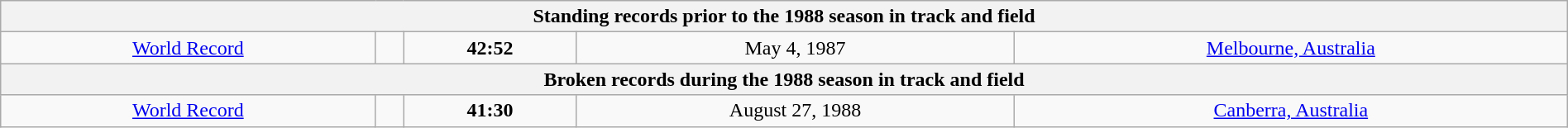<table class="wikitable" style="text-align:center;width:100%">
<tr>
<th colspan="5">Standing records prior to the 1988 season in track and field</th>
</tr>
<tr>
<td><a href='#'>World Record</a></td>
<td></td>
<td><strong>42:52</strong></td>
<td>May 4, 1987</td>
<td> <a href='#'>Melbourne, Australia</a></td>
</tr>
<tr>
<th colspan="5">Broken records during the 1988 season in track and field</th>
</tr>
<tr>
<td><a href='#'>World Record</a></td>
<td></td>
<td><strong>41:30</strong></td>
<td>August 27, 1988</td>
<td> <a href='#'>Canberra, Australia</a></td>
</tr>
</table>
